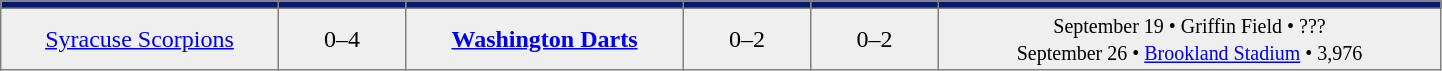<table style=border-collapse:collapse border=1 cellspacing=0 cellpadding=2>
<tr style="text-align:center; background:#071871;">
<th width=180></th>
<th width=80></th>
<th width=180></th>
<th width=80></th>
<th width=80></th>
<td width=330></td>
</tr>
<tr style="text-align:center; background:#efefef;">
<td align=center><a href='#'>Syracuse Scorpions</a></td>
<td>0–4</td>
<td align=center><strong><a href='#'>Washington Darts</a></strong></td>
<td>0–2</td>
<td>0–2</td>
<td><small>September 19 •  Griffin Field • ???<br>September 26 • <a href='#'>Brookland Stadium</a> • 3,976</small></td>
</tr>
</table>
